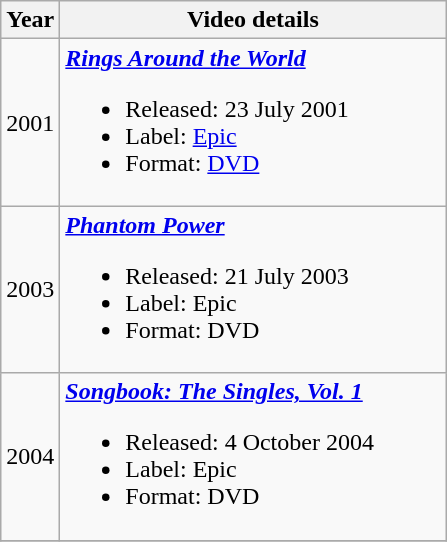<table class="wikitable" border="1">
<tr>
<th>Year</th>
<th width="250">Video details</th>
</tr>
<tr>
<td>2001</td>
<td><strong><em><a href='#'>Rings Around the World</a></em></strong><br><ul><li>Released: 23 July 2001</li><li>Label: <a href='#'>Epic</a></li><li>Format: <a href='#'>DVD</a></li></ul></td>
</tr>
<tr>
<td>2003</td>
<td><strong><em><a href='#'>Phantom Power</a></em></strong><br><ul><li>Released: 21 July 2003</li><li>Label: Epic</li><li>Format: DVD</li></ul></td>
</tr>
<tr>
<td>2004</td>
<td><strong><em><a href='#'>Songbook: The Singles, Vol. 1</a></em></strong><br><ul><li>Released: 4 October 2004</li><li>Label: Epic</li><li>Format: DVD</li></ul></td>
</tr>
<tr>
</tr>
</table>
